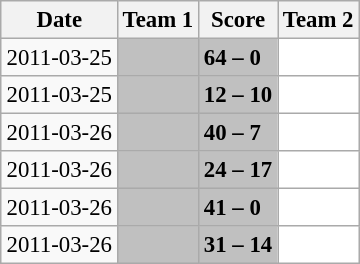<table class="wikitable" style="margin:0.5em auto; font-size:95%">
<tr>
<th>Date</th>
<th>Team 1</th>
<th>Score</th>
<th>Team 2</th>
</tr>
<tr>
<td>2011-03-25</td>
<td bgcolor="silver"></td>
<td bgcolor="silver"><strong>64 – 0</strong></td>
<td bgcolor="white"></td>
</tr>
<tr>
<td>2011-03-25</td>
<td bgcolor="silver"></td>
<td bgcolor="silver"><strong>12 – 10</strong></td>
<td bgcolor="white"></td>
</tr>
<tr>
<td>2011-03-26</td>
<td bgcolor="silver"></td>
<td bgcolor="silver"><strong>40 – 7</strong></td>
<td bgcolor="white"></td>
</tr>
<tr>
<td>2011-03-26</td>
<td bgcolor="silver"></td>
<td bgcolor="silver"><strong>24 – 17</strong></td>
<td bgcolor="white"></td>
</tr>
<tr>
<td>2011-03-26</td>
<td bgcolor="silver"></td>
<td bgcolor="silver"><strong>41 – 0</strong></td>
<td bgcolor="white"></td>
</tr>
<tr>
<td>2011-03-26</td>
<td bgcolor="silver"></td>
<td bgcolor="silver"><strong>31 – 14</strong></td>
<td bgcolor="white"></td>
</tr>
</table>
